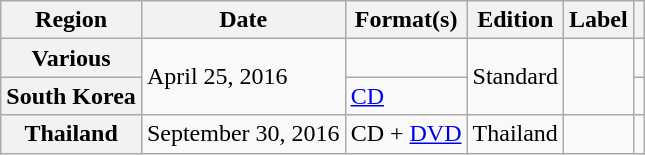<table class="wikitable plainrowheaders">
<tr>
<th>Region</th>
<th>Date</th>
<th>Format(s)</th>
<th>Edition</th>
<th>Label</th>
<th></th>
</tr>
<tr>
<th scope="row">Various</th>
<td rowspan="2">April 25, 2016</td>
<td></td>
<td rowspan="2">Standard</td>
<td rowspan="2"></td>
<td></td>
</tr>
<tr>
<th scope="row">South Korea</th>
<td><a href='#'>CD</a></td>
<td></td>
</tr>
<tr>
<th scope="row">Thailand</th>
<td>September 30, 2016</td>
<td>CD + <a href='#'>DVD</a></td>
<td>Thailand</td>
<td></td>
<td></td>
</tr>
</table>
